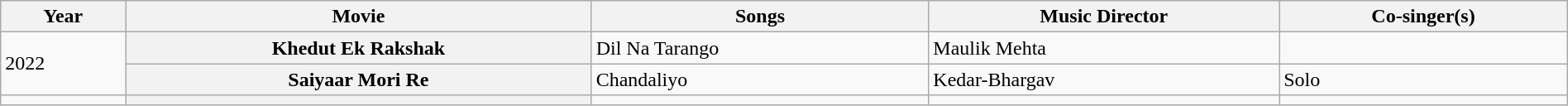<table class="wikitable sortable" style="width:100%;">
<tr>
<th>Year</th>
<th>Movie</th>
<th>Songs</th>
<th>Music Director</th>
<th>Co-singer(s)</th>
</tr>
<tr>
<td rowspan="2">2022</td>
<th>Khedut Ek Rakshak</th>
<td>Dil Na Tarango</td>
<td>Maulik Mehta</td>
<td></td>
</tr>
<tr>
<th>Saiyaar Mori Re</th>
<td>Chandaliyo</td>
<td>Kedar-Bhargav</td>
<td>Solo</td>
</tr>
<tr>
<td></td>
<th></th>
<td></td>
<td></td>
<td></td>
</tr>
</table>
